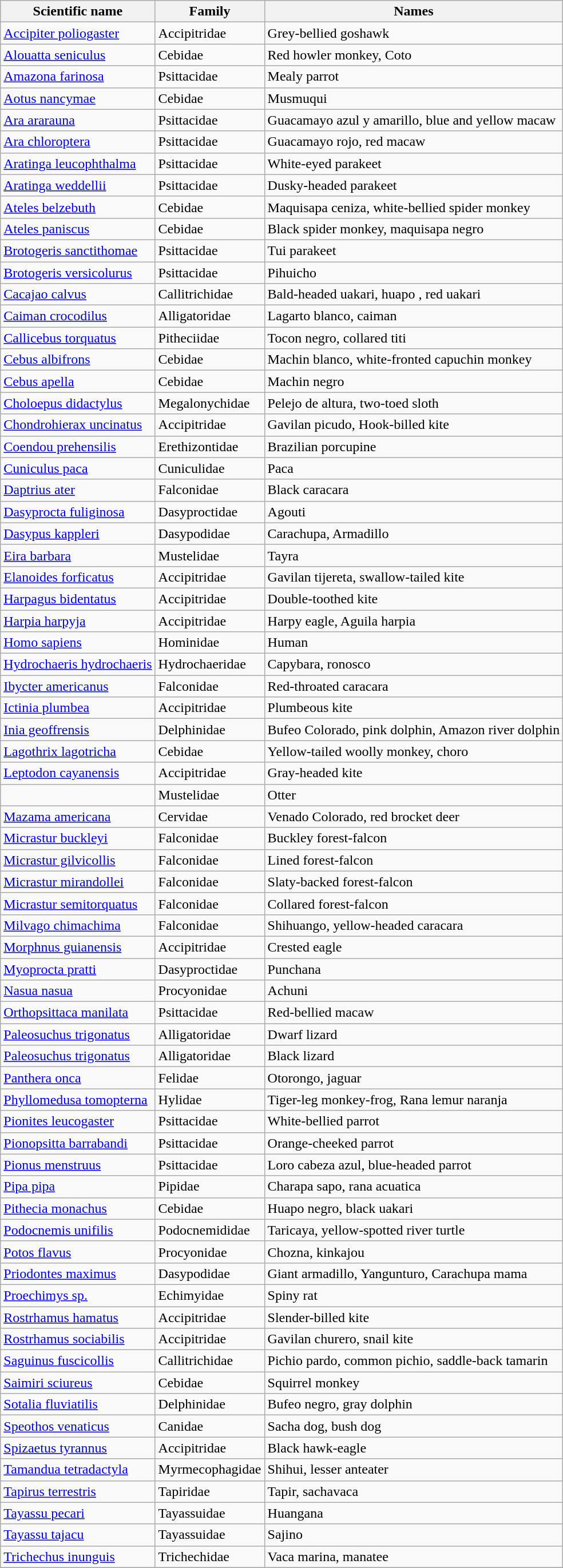<table class="wikitable sortable">
<tr>
<th>Scientific name</th>
<th>Family</th>
<th>Names</th>
</tr>
<tr>
<td><a href='#'>Accipiter poliogaster</a></td>
<td>Accipitridae</td>
<td>Grey-bellied goshawk</td>
</tr>
<tr>
<td><a href='#'>Alouatta seniculus</a></td>
<td>Cebidae</td>
<td>Red howler monkey, Coto</td>
</tr>
<tr>
<td><a href='#'>Amazona farinosa</a></td>
<td>Psittacidae</td>
<td>Mealy parrot</td>
</tr>
<tr>
<td><a href='#'>Aotus nancymae</a></td>
<td>Cebidae</td>
<td>Musmuqui</td>
</tr>
<tr>
<td><a href='#'>Ara ararauna</a></td>
<td>Psittacidae</td>
<td>Guacamayo azul y amarillo, blue and yellow macaw</td>
</tr>
<tr>
<td><a href='#'>Ara chloroptera</a></td>
<td>Psittacidae</td>
<td>Guacamayo rojo, red macaw</td>
</tr>
<tr>
<td><a href='#'>Aratinga leucophthalma</a></td>
<td>Psittacidae</td>
<td>White-eyed parakeet</td>
</tr>
<tr>
<td><a href='#'>Aratinga weddellii</a></td>
<td>Psittacidae</td>
<td>Dusky-headed parakeet</td>
</tr>
<tr>
<td><a href='#'>Ateles belzebuth</a></td>
<td>Cebidae</td>
<td>Maquisapa ceniza, white-bellied spider monkey</td>
</tr>
<tr>
<td><a href='#'>Ateles paniscus</a></td>
<td>Cebidae</td>
<td>Black spider monkey, maquisapa negro</td>
</tr>
<tr>
<td><a href='#'>Brotogeris sanctithomae</a></td>
<td>Psittacidae</td>
<td>Tui parakeet</td>
</tr>
<tr>
<td><a href='#'>Brotogeris versicolurus</a></td>
<td>Psittacidae</td>
<td>Pihuicho</td>
</tr>
<tr>
<td><a href='#'>Cacajao calvus</a></td>
<td>Callitrichidae</td>
<td>Bald-headed uakari, huapo , red uakari</td>
</tr>
<tr>
<td><a href='#'>Caiman crocodilus</a></td>
<td>Alligatoridae</td>
<td>Lagarto blanco, caiman</td>
</tr>
<tr>
<td><a href='#'>Callicebus torquatus</a></td>
<td>Pitheciidae</td>
<td>Tocon negro, collared titi</td>
</tr>
<tr>
<td><a href='#'>Cebus albifrons</a></td>
<td>Cebidae</td>
<td>Machin blanco, white-fronted capuchin monkey</td>
</tr>
<tr>
<td><a href='#'>Cebus apella</a></td>
<td>Cebidae</td>
<td>Machin negro</td>
</tr>
<tr>
<td><a href='#'>Choloepus didactylus</a></td>
<td>Megalonychidae</td>
<td>Pelejo de altura, two-toed sloth</td>
</tr>
<tr>
<td><a href='#'>Chondrohierax uncinatus</a></td>
<td>Accipitridae</td>
<td>Gavilan picudo, Hook-billed kite</td>
</tr>
<tr>
<td><a href='#'>Coendou prehensilis</a></td>
<td>Erethizontidae</td>
<td>Brazilian porcupine</td>
</tr>
<tr>
<td><a href='#'>Cuniculus paca</a></td>
<td>Cuniculidae</td>
<td>Paca</td>
</tr>
<tr>
<td><a href='#'>Daptrius ater</a></td>
<td>Falconidae</td>
<td>Black caracara</td>
</tr>
<tr>
<td><a href='#'>Dasyprocta fuliginosa</a></td>
<td>Dasyproctidae</td>
<td>Agouti</td>
</tr>
<tr>
<td><a href='#'>Dasypus kappleri</a></td>
<td>Dasypodidae</td>
<td>Carachupa, Armadillo</td>
</tr>
<tr>
<td><a href='#'>Eira barbara</a></td>
<td>Mustelidae</td>
<td>Tayra</td>
</tr>
<tr>
<td><a href='#'>Elanoides forficatus</a></td>
<td>Accipitridae</td>
<td>Gavilan tijereta, swallow-tailed kite</td>
</tr>
<tr>
<td><a href='#'>Harpagus bidentatus</a></td>
<td>Accipitridae</td>
<td>Double-toothed kite</td>
</tr>
<tr>
<td><a href='#'>Harpia harpyja</a></td>
<td>Accipitridae</td>
<td>Harpy eagle, Aguila harpia</td>
</tr>
<tr>
<td><a href='#'>Homo sapiens</a></td>
<td>Hominidae</td>
<td>Human</td>
</tr>
<tr>
<td><a href='#'>Hydrochaeris hydrochaeris</a></td>
<td>Hydrochaeridae</td>
<td>Capybara, ronosco</td>
</tr>
<tr>
<td><a href='#'>Ibycter americanus</a></td>
<td>Falconidae</td>
<td>Red-throated caracara</td>
</tr>
<tr>
<td><a href='#'>Ictinia plumbea</a></td>
<td>Accipitridae</td>
<td>Plumbeous kite</td>
</tr>
<tr>
<td><a href='#'>Inia geoffrensis</a></td>
<td>Delphinidae</td>
<td>Bufeo Colorado, pink dolphin, Amazon river dolphin</td>
</tr>
<tr>
<td><a href='#'>Lagothrix lagotricha</a></td>
<td>Cebidae</td>
<td>Yellow-tailed woolly monkey, choro</td>
</tr>
<tr>
<td><a href='#'>Leptodon cayanensis</a></td>
<td>Accipitridae</td>
<td>Gray-headed kite</td>
</tr>
<tr>
<td></td>
<td>Mustelidae</td>
<td>Otter</td>
</tr>
<tr>
<td><a href='#'>Mazama americana</a></td>
<td>Cervidae</td>
<td>Venado Colorado, red brocket deer</td>
</tr>
<tr>
<td><a href='#'>Micrastur buckleyi</a></td>
<td>Falconidae</td>
<td>Buckley forest-falcon</td>
</tr>
<tr>
<td><a href='#'>Micrastur gilvicollis</a></td>
<td>Falconidae</td>
<td>Lined forest-falcon</td>
</tr>
<tr>
<td><a href='#'>Micrastur mirandollei</a></td>
<td>Falconidae</td>
<td>Slaty-backed forest-falcon</td>
</tr>
<tr>
<td><a href='#'>Micrastur semitorquatus</a></td>
<td>Falconidae</td>
<td>Collared forest-falcon</td>
</tr>
<tr>
<td><a href='#'>Milvago chimachima</a></td>
<td>Falconidae</td>
<td>Shihuango, yellow-headed caracara</td>
</tr>
<tr>
<td><a href='#'>Morphnus guianensis</a></td>
<td>Accipitridae</td>
<td>Crested eagle</td>
</tr>
<tr>
<td><a href='#'>Myoprocta pratti</a></td>
<td>Dasyproctidae</td>
<td>Punchana</td>
</tr>
<tr>
<td><a href='#'>Nasua nasua</a></td>
<td>Procyonidae</td>
<td>Achuni</td>
</tr>
<tr>
<td><a href='#'>Orthopsittaca manilata</a></td>
<td>Psittacidae</td>
<td>Red-bellied macaw</td>
</tr>
<tr>
<td><a href='#'>Paleosuchus trigonatus</a></td>
<td>Alligatoridae</td>
<td>Dwarf lizard</td>
</tr>
<tr>
<td><a href='#'>Paleosuchus trigonatus</a></td>
<td>Alligatoridae</td>
<td>Black lizard</td>
</tr>
<tr>
<td><a href='#'>Panthera onca</a></td>
<td>Felidae</td>
<td>Otorongo, jaguar</td>
</tr>
<tr>
<td><a href='#'>Phyllomedusa tomopterna</a></td>
<td>Hylidae</td>
<td>Tiger-leg monkey-frog, Rana lemur naranja</td>
</tr>
<tr>
<td><a href='#'>Pionites leucogaster</a></td>
<td>Psittacidae</td>
<td>White-bellied parrot</td>
</tr>
<tr>
<td><a href='#'>Pionopsitta barrabandi</a></td>
<td>Psittacidae</td>
<td>Orange-cheeked parrot</td>
</tr>
<tr>
<td><a href='#'>Pionus menstruus</a></td>
<td>Psittacidae</td>
<td>Loro cabeza azul, blue-headed parrot</td>
</tr>
<tr>
<td><a href='#'>Pipa pipa</a></td>
<td>Pipidae</td>
<td>Charapa sapo, rana acuatica</td>
</tr>
<tr>
<td><a href='#'>Pithecia monachus</a></td>
<td>Cebidae</td>
<td>Huapo negro, black uakari</td>
</tr>
<tr>
<td><a href='#'>Podocnemis unifilis</a></td>
<td>Podocnemididae</td>
<td>Taricaya, yellow-spotted river turtle</td>
</tr>
<tr>
<td><a href='#'>Potos flavus</a></td>
<td>Procyonidae</td>
<td>Chozna, kinkajou</td>
</tr>
<tr>
<td><a href='#'>Priodontes maximus</a></td>
<td>Dasypodidae</td>
<td>Giant armadillo, Yangunturo, Carachupa mama</td>
</tr>
<tr>
<td><a href='#'>Proechimys sp.</a></td>
<td>Echimyidae</td>
<td>Spiny rat</td>
</tr>
<tr>
<td><a href='#'>Rostrhamus hamatus</a></td>
<td>Accipitridae</td>
<td>Slender-billed kite</td>
</tr>
<tr>
<td><a href='#'>Rostrhamus sociabilis</a></td>
<td>Accipitridae</td>
<td>Gavilan churero, snail kite</td>
</tr>
<tr>
<td><a href='#'>Saguinus fuscicollis</a></td>
<td>Callitrichidae</td>
<td>Pichio pardo, common pichio, saddle-back tamarin</td>
</tr>
<tr>
<td><a href='#'>Saimiri sciureus</a></td>
<td>Cebidae</td>
<td>Squirrel monkey</td>
</tr>
<tr>
<td><a href='#'>Sotalia fluviatilis</a></td>
<td>Delphinidae</td>
<td>Bufeo negro, gray dolphin</td>
</tr>
<tr>
<td><a href='#'>Speothos venaticus</a></td>
<td>Canidae</td>
<td>Sacha dog, bush dog</td>
</tr>
<tr>
<td><a href='#'>Spizaetus tyrannus</a></td>
<td>Accipitridae</td>
<td>Black hawk-eagle</td>
</tr>
<tr>
<td><a href='#'>Tamandua tetradactyla</a></td>
<td>Myrmecophagidae</td>
<td>Shihui, lesser anteater</td>
</tr>
<tr>
<td><a href='#'>Tapirus terrestris</a></td>
<td>Tapiridae</td>
<td>Tapir, sachavaca</td>
</tr>
<tr>
<td><a href='#'>Tayassu pecari</a></td>
<td>Tayassuidae</td>
<td>Huangana</td>
</tr>
<tr>
<td><a href='#'>Tayassu tajacu</a></td>
<td>Tayassuidae</td>
<td>Sajino</td>
</tr>
<tr>
<td><a href='#'>Trichechus inunguis</a></td>
<td>Trichechidae</td>
<td>Vaca marina, manatee</td>
</tr>
<tr>
</tr>
</table>
